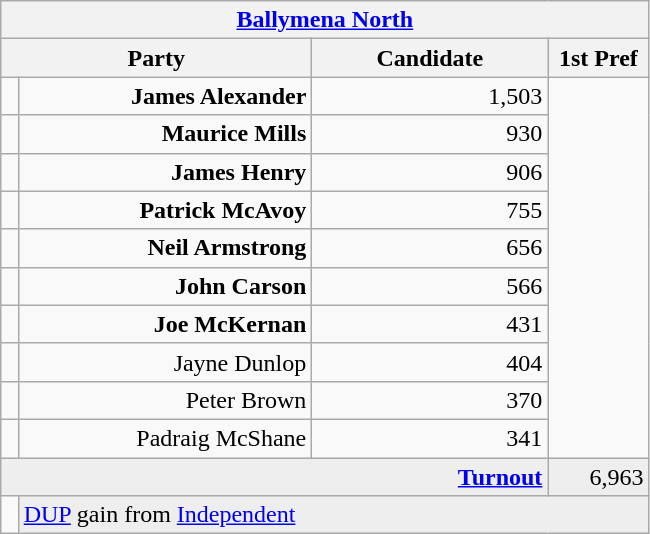<table class="wikitable">
<tr>
<th colspan="4" align="center"><a href='#'>Ballymena North</a></th>
</tr>
<tr>
<th colspan="2" align="center" width=200>Party</th>
<th width=150>Candidate</th>
<th width=60>1st Pref</th>
</tr>
<tr>
<td></td>
<td align="right"><strong>James Alexander</strong></td>
<td align="right">1,503</td>
</tr>
<tr>
<td></td>
<td align="right"><strong>Maurice Mills</strong></td>
<td align="right">930</td>
</tr>
<tr>
<td></td>
<td align="right"><strong>James Henry</strong></td>
<td align="right">906</td>
</tr>
<tr>
<td></td>
<td align="right"><strong>Patrick McAvoy</strong></td>
<td align="right">755</td>
</tr>
<tr>
<td></td>
<td align="right"><strong>Neil Armstrong</strong></td>
<td align="right">656</td>
</tr>
<tr>
<td></td>
<td align="right"><strong>John Carson</strong></td>
<td align="right">566</td>
</tr>
<tr>
<td></td>
<td align="right"><strong>Joe McKernan</strong></td>
<td align="right">431</td>
</tr>
<tr>
<td></td>
<td align="right">Jayne Dunlop</td>
<td align="right">404</td>
</tr>
<tr>
<td></td>
<td align="right">Peter Brown</td>
<td align="right">370</td>
</tr>
<tr>
<td></td>
<td align="right">Padraig McShane</td>
<td align="right">341</td>
</tr>
<tr bgcolor="EEEEEE">
<td colspan=3 align="right"><strong><a href='#'>Turnout</a></strong></td>
<td align="right">6,963</td>
</tr>
<tr>
<td bgcolor=></td>
<td colspan=3 bgcolor="EEEEEE"><a href='#'>DUP</a> gain from <a href='#'>Independent</a></td>
</tr>
</table>
